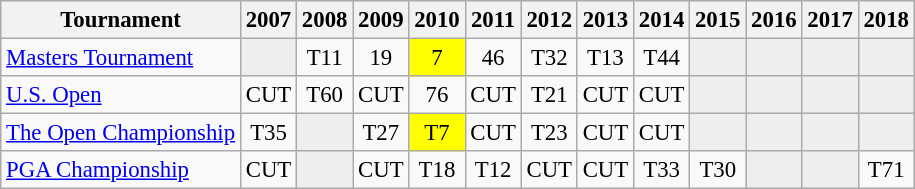<table class="wikitable" style="font-size:95%;text-align:center;">
<tr>
<th>Tournament</th>
<th>2007</th>
<th>2008</th>
<th>2009</th>
<th>2010</th>
<th>2011</th>
<th>2012</th>
<th>2013</th>
<th>2014</th>
<th>2015</th>
<th>2016</th>
<th>2017</th>
<th>2018</th>
</tr>
<tr>
<td align=left><a href='#'>Masters Tournament</a></td>
<td style="background:#eeeeee;"></td>
<td>T11</td>
<td>19</td>
<td style="background:yellow;">7</td>
<td>46</td>
<td>T32</td>
<td>T13</td>
<td>T44</td>
<td style="background:#eeeeee;"></td>
<td style="background:#eeeeee;"></td>
<td style="background:#eeeeee;"></td>
<td style="background:#eeeeee;"></td>
</tr>
<tr>
<td align=left><a href='#'>U.S. Open</a></td>
<td>CUT</td>
<td>T60</td>
<td>CUT</td>
<td>76</td>
<td>CUT</td>
<td>T21</td>
<td>CUT</td>
<td>CUT</td>
<td style="background:#eeeeee;"></td>
<td style="background:#eeeeee;"></td>
<td style="background:#eeeeee;"></td>
<td style="background:#eeeeee;"></td>
</tr>
<tr>
<td align=left><a href='#'>The Open Championship</a></td>
<td>T35</td>
<td style="background:#eeeeee;"></td>
<td>T27</td>
<td style="background:yellow;">T7</td>
<td>CUT</td>
<td>T23</td>
<td>CUT</td>
<td>CUT</td>
<td style="background:#eeeeee;"></td>
<td style="background:#eeeeee;"></td>
<td style="background:#eeeeee;"></td>
<td style="background:#eeeeee;"></td>
</tr>
<tr>
<td align=left><a href='#'>PGA Championship</a></td>
<td>CUT</td>
<td style="background:#eeeeee;"></td>
<td>CUT</td>
<td>T18</td>
<td>T12</td>
<td>CUT</td>
<td>CUT</td>
<td>T33</td>
<td>T30</td>
<td style="background:#eeeeee;"></td>
<td style="background:#eeeeee;"></td>
<td>T71</td>
</tr>
</table>
